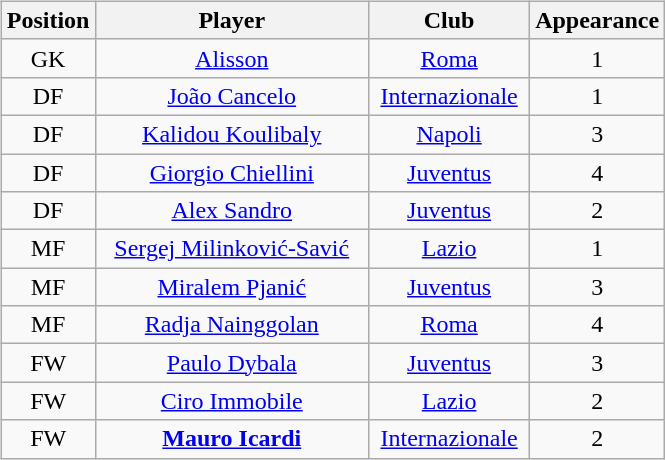<table style="width:100%;">
<tr>
<td width="50%"><br><table class="sortable wikitable" style="text-align: center;">
<tr>
<th>Position</th>
<th>Player</th>
<th>Club</th>
<th>Appearance</th>
</tr>
<tr>
<td>GK</td>
<td style="width:175px;"> <a href='#'>Alisson</a></td>
<td style="width:100px;"><a href='#'>Roma</a></td>
<td align="center">1</td>
</tr>
<tr>
<td>DF</td>
<td> <a href='#'>João Cancelo</a></td>
<td><a href='#'>Internazionale</a></td>
<td align="center">1</td>
</tr>
<tr>
<td>DF</td>
<td> <a href='#'>Kalidou Koulibaly</a></td>
<td><a href='#'>Napoli</a></td>
<td align="center">3</td>
</tr>
<tr>
<td>DF</td>
<td> <a href='#'>Giorgio Chiellini</a></td>
<td><a href='#'>Juventus</a></td>
<td align="center">4</td>
</tr>
<tr>
<td>DF</td>
<td> <a href='#'>Alex Sandro</a></td>
<td><a href='#'>Juventus</a></td>
<td align="center">2</td>
</tr>
<tr>
<td>MF</td>
<td> <a href='#'>Sergej Milinković-Savić</a></td>
<td><a href='#'>Lazio</a></td>
<td align="center">1</td>
</tr>
<tr>
<td>MF</td>
<td> <a href='#'>Miralem Pjanić</a></td>
<td><a href='#'>Juventus</a></td>
<td align="center">3</td>
</tr>
<tr>
<td>MF</td>
<td> <a href='#'>Radja Nainggolan</a></td>
<td><a href='#'>Roma</a></td>
<td align="center">4</td>
</tr>
<tr>
<td>FW</td>
<td> <a href='#'>Paulo Dybala</a></td>
<td><a href='#'>Juventus</a></td>
<td align="center">3</td>
</tr>
<tr>
<td>FW</td>
<td> <a href='#'>Ciro Immobile</a></td>
<td><a href='#'>Lazio</a></td>
<td align="center">2</td>
</tr>
<tr>
<td>FW</td>
<td> <strong><a href='#'>Mauro Icardi</a></strong></td>
<td><a href='#'>Internazionale</a></td>
<td align="center">2</td>
</tr>
</table>
</td>
<td width="50%"><br><div>












</div></td>
</tr>
</table>
